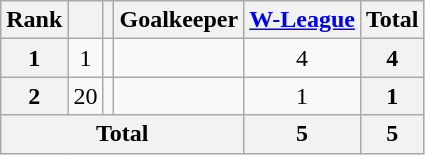<table class="wikitable" style="text-align:center">
<tr>
<th>Rank</th>
<th></th>
<th></th>
<th>Goalkeeper</th>
<th><a href='#'>W-League</a></th>
<th>Total</th>
</tr>
<tr>
<th>1</th>
<td>1</td>
<td></td>
<td align="left"></td>
<td>4</td>
<th>4</th>
</tr>
<tr>
<th>2</th>
<td>20</td>
<td></td>
<td align="left"></td>
<td>1</td>
<th>1</th>
</tr>
<tr>
<th colspan="4">Total</th>
<th>5</th>
<th>5</th>
</tr>
</table>
